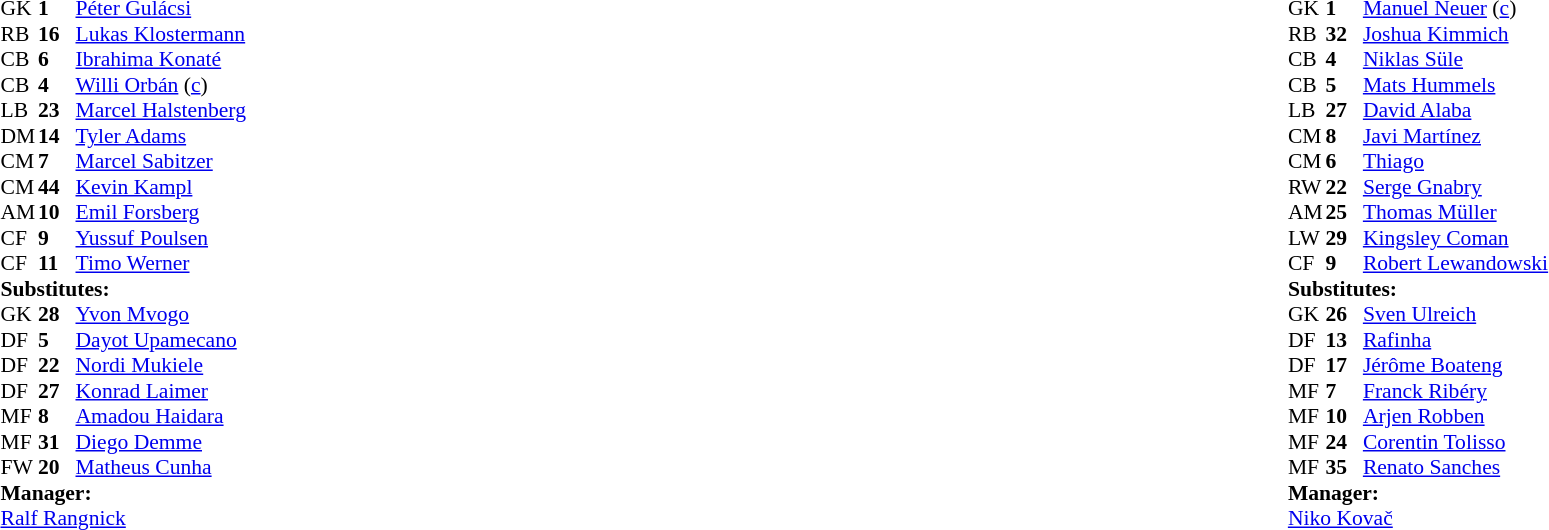<table width="100%">
<tr>
<td valign="top" width="40%"><br><table style="font-size:90%" cellspacing="0" cellpadding="0">
<tr>
<th width=25></th>
<th width=25></th>
</tr>
<tr>
<td>GK</td>
<td><strong>1</strong></td>
<td> <a href='#'>Péter Gulácsi</a></td>
</tr>
<tr>
<td>RB</td>
<td><strong>16</strong></td>
<td> <a href='#'>Lukas Klostermann</a></td>
</tr>
<tr>
<td>CB</td>
<td><strong>6</strong></td>
<td> <a href='#'>Ibrahima Konaté</a></td>
<td></td>
<td></td>
</tr>
<tr>
<td>CB</td>
<td><strong>4</strong></td>
<td> <a href='#'>Willi Orbán</a> (<a href='#'>c</a>)</td>
<td></td>
<td></td>
</tr>
<tr>
<td>LB</td>
<td><strong>23</strong></td>
<td> <a href='#'>Marcel Halstenberg</a></td>
</tr>
<tr>
<td>DM</td>
<td><strong>14</strong></td>
<td> <a href='#'>Tyler Adams</a></td>
<td></td>
<td></td>
</tr>
<tr>
<td>CM</td>
<td><strong>7</strong></td>
<td> <a href='#'>Marcel Sabitzer</a></td>
</tr>
<tr>
<td>CM</td>
<td><strong>44</strong></td>
<td> <a href='#'>Kevin Kampl</a></td>
</tr>
<tr>
<td>AM</td>
<td><strong>10</strong></td>
<td> <a href='#'>Emil Forsberg</a></td>
</tr>
<tr>
<td>CF</td>
<td><strong>9</strong></td>
<td> <a href='#'>Yussuf Poulsen</a></td>
</tr>
<tr>
<td>CF</td>
<td><strong>11</strong></td>
<td> <a href='#'>Timo Werner</a></td>
</tr>
<tr>
<td colspan=3><strong>Substitutes:</strong></td>
</tr>
<tr>
<td>GK</td>
<td><strong>28</strong></td>
<td> <a href='#'>Yvon Mvogo</a></td>
</tr>
<tr>
<td>DF</td>
<td><strong>5</strong></td>
<td> <a href='#'>Dayot Upamecano</a></td>
<td></td>
<td></td>
</tr>
<tr>
<td>DF</td>
<td><strong>22</strong></td>
<td> <a href='#'>Nordi Mukiele</a></td>
</tr>
<tr>
<td>DF</td>
<td><strong>27</strong></td>
<td> <a href='#'>Konrad Laimer</a></td>
<td></td>
<td></td>
</tr>
<tr>
<td>MF</td>
<td><strong>8</strong></td>
<td> <a href='#'>Amadou Haidara</a></td>
<td></td>
<td></td>
</tr>
<tr>
<td>MF</td>
<td><strong>31</strong></td>
<td> <a href='#'>Diego Demme</a></td>
</tr>
<tr>
<td>FW</td>
<td><strong>20</strong></td>
<td> <a href='#'>Matheus Cunha</a></td>
</tr>
<tr>
<td colspan=3><strong>Manager:</strong></td>
</tr>
<tr>
<td colspan=3> <a href='#'>Ralf Rangnick</a></td>
</tr>
</table>
</td>
<td valign="top"></td>
<td valign="top" width="50%"><br><table style="font-size:90%; margin:auto" cellspacing="0" cellpadding="0">
<tr>
<th width=25></th>
<th width=25></th>
</tr>
<tr>
<td>GK</td>
<td><strong>1</strong></td>
<td> <a href='#'>Manuel Neuer</a> (<a href='#'>c</a>)</td>
</tr>
<tr>
<td>RB</td>
<td><strong>32</strong></td>
<td> <a href='#'>Joshua Kimmich</a></td>
</tr>
<tr>
<td>CB</td>
<td><strong>4</strong></td>
<td> <a href='#'>Niklas Süle</a></td>
</tr>
<tr>
<td>CB</td>
<td><strong>5</strong></td>
<td> <a href='#'>Mats Hummels</a></td>
</tr>
<tr>
<td>LB</td>
<td><strong>27</strong></td>
<td> <a href='#'>David Alaba</a></td>
</tr>
<tr>
<td>CM</td>
<td><strong>8</strong></td>
<td> <a href='#'>Javi Martínez</a></td>
<td></td>
<td></td>
</tr>
<tr>
<td>CM</td>
<td><strong>6</strong></td>
<td> <a href='#'>Thiago</a></td>
</tr>
<tr>
<td>RW</td>
<td><strong>22</strong></td>
<td> <a href='#'>Serge Gnabry</a></td>
<td></td>
<td></td>
</tr>
<tr>
<td>AM</td>
<td><strong>25</strong></td>
<td> <a href='#'>Thomas Müller</a></td>
</tr>
<tr>
<td>LW</td>
<td><strong>29</strong></td>
<td> <a href='#'>Kingsley Coman</a></td>
<td></td>
<td></td>
</tr>
<tr>
<td>CF</td>
<td><strong>9</strong></td>
<td> <a href='#'>Robert Lewandowski</a></td>
<td></td>
</tr>
<tr>
<td colspan=3><strong>Substitutes:</strong></td>
</tr>
<tr>
<td>GK</td>
<td><strong>26</strong></td>
<td> <a href='#'>Sven Ulreich</a></td>
</tr>
<tr>
<td>DF</td>
<td><strong>13</strong></td>
<td> <a href='#'>Rafinha</a></td>
</tr>
<tr>
<td>DF</td>
<td><strong>17</strong></td>
<td> <a href='#'>Jérôme Boateng</a></td>
</tr>
<tr>
<td>MF</td>
<td><strong>7</strong></td>
<td> <a href='#'>Franck Ribéry</a></td>
<td></td>
<td></td>
</tr>
<tr>
<td>MF</td>
<td><strong>10</strong></td>
<td> <a href='#'>Arjen Robben</a></td>
<td></td>
<td></td>
</tr>
<tr>
<td>MF</td>
<td><strong>24</strong></td>
<td> <a href='#'>Corentin Tolisso</a></td>
<td></td>
<td></td>
</tr>
<tr>
<td>MF</td>
<td><strong>35</strong></td>
<td> <a href='#'>Renato Sanches</a></td>
</tr>
<tr>
<td colspan=3><strong>Manager:</strong></td>
</tr>
<tr>
<td colspan=3> <a href='#'>Niko Kovač</a></td>
</tr>
</table>
</td>
</tr>
</table>
